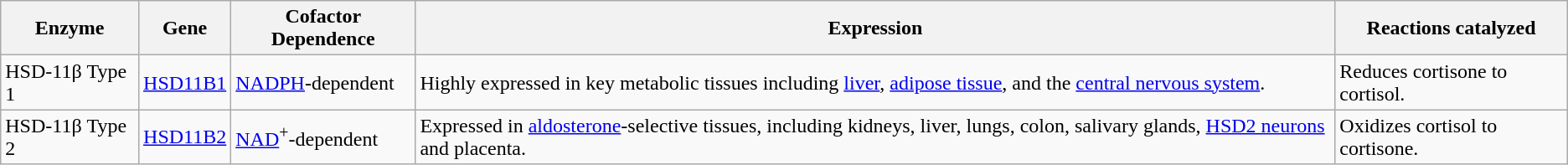<table class="wikitable">
<tr>
<th>Enzyme</th>
<th>Gene</th>
<th>Cofactor Dependence</th>
<th>Expression</th>
<th>Reactions catalyzed</th>
</tr>
<tr>
<td>HSD-11β Type 1</td>
<td><a href='#'>HSD11B1</a></td>
<td><a href='#'>NADPH</a>-dependent</td>
<td>Highly expressed in key metabolic tissues including <a href='#'>liver</a>, <a href='#'>adipose tissue</a>, and the <a href='#'>central nervous system</a>.</td>
<td>Reduces cortisone to cortisol.</td>
</tr>
<tr>
<td>HSD-11β Type 2</td>
<td><a href='#'>HSD11B2</a></td>
<td><a href='#'>NAD</a><sup>+</sup>-dependent</td>
<td>Expressed in <a href='#'>aldosterone</a>-selective tissues, including kidneys, liver, lungs, colon, salivary glands, <a href='#'>HSD2 neurons</a> and placenta.</td>
<td>Oxidizes cortisol to cortisone.</td>
</tr>
</table>
